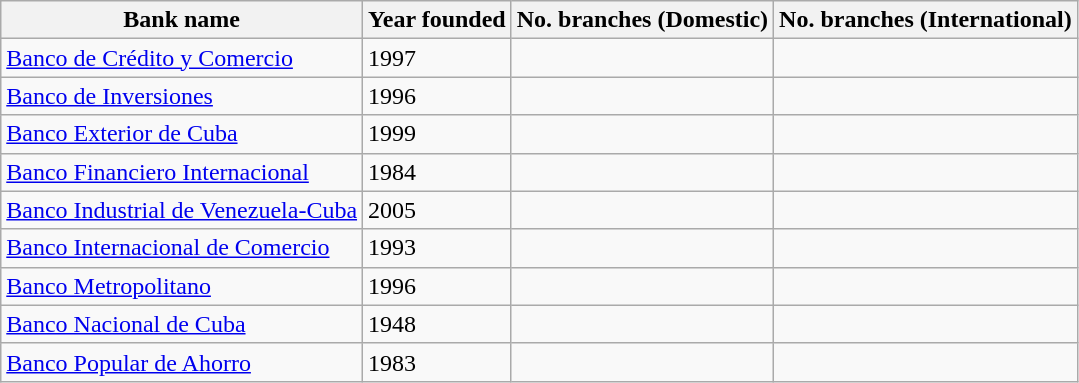<table class="wikitable sortable">
<tr valign="middle">
<th>Bank name</th>
<th>Year founded</th>
<th>No. branches (Domestic)</th>
<th>No. branches (International)</th>
</tr>
<tr>
<td><a href='#'>Banco de Crédito y Comercio</a></td>
<td>1997</td>
<td></td>
<td></td>
</tr>
<tr>
<td><a href='#'>Banco de Inversiones</a></td>
<td>1996</td>
<td></td>
<td></td>
</tr>
<tr>
<td><a href='#'>Banco Exterior de Cuba</a></td>
<td>1999</td>
<td></td>
<td></td>
</tr>
<tr>
<td><a href='#'>Banco Financiero Internacional</a></td>
<td>1984</td>
<td></td>
<td></td>
</tr>
<tr>
<td><a href='#'>Banco Industrial de Venezuela-Cuba</a></td>
<td>2005</td>
<td></td>
<td></td>
</tr>
<tr>
<td><a href='#'>Banco Internacional de Comercio</a></td>
<td>1993</td>
<td></td>
<td></td>
</tr>
<tr>
<td><a href='#'>Banco Metropolitano</a></td>
<td>1996</td>
<td></td>
<td></td>
</tr>
<tr>
<td><a href='#'>Banco Nacional de Cuba</a></td>
<td>1948</td>
<td></td>
<td></td>
</tr>
<tr>
<td><a href='#'>Banco Popular de Ahorro</a></td>
<td>1983</td>
<td></td>
<td></td>
</tr>
</table>
